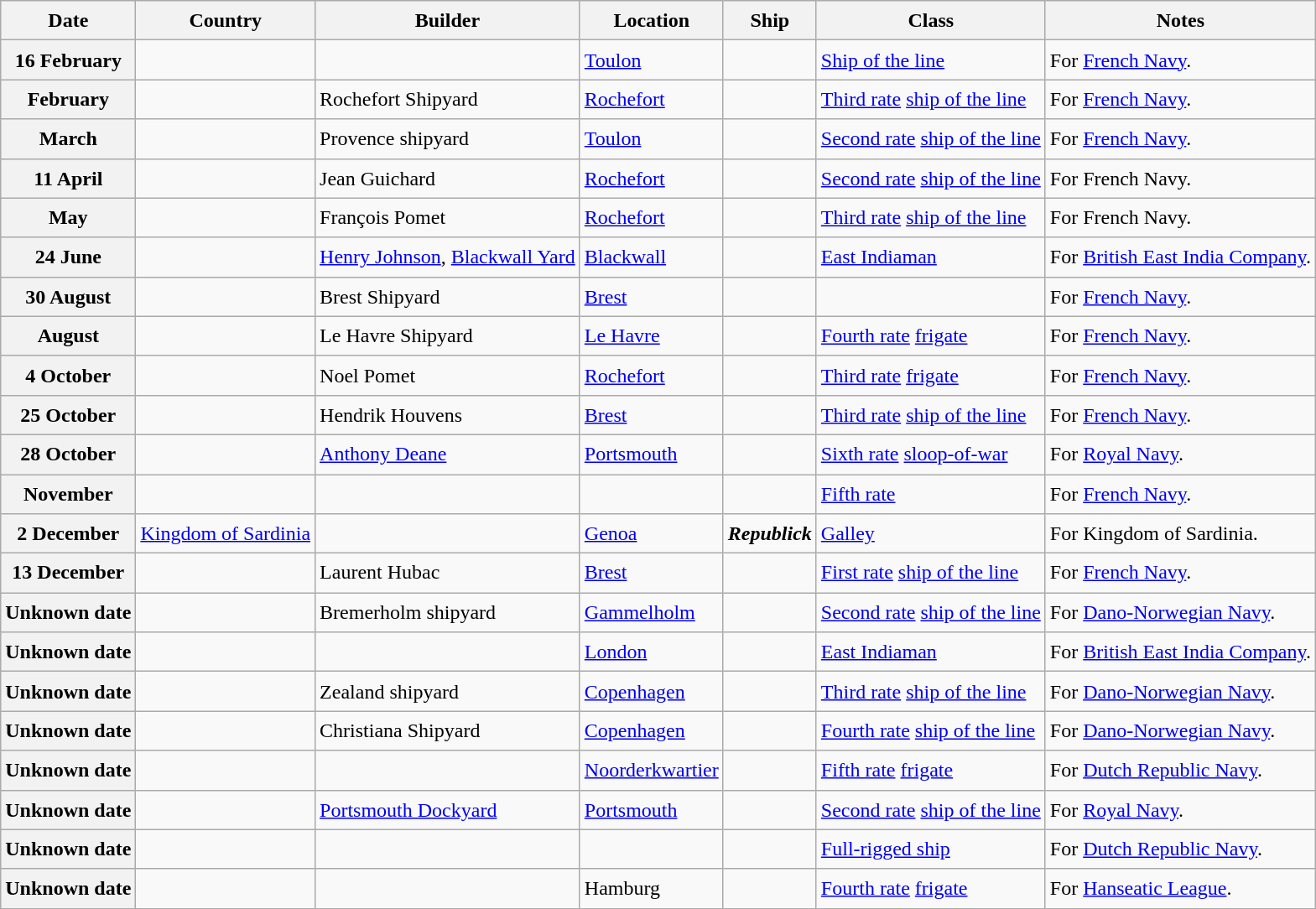<table class="wikitable sortable" style="font-size:1.00em; line-height:1.5em;">
<tr>
<th>Date</th>
<th>Country</th>
<th>Builder</th>
<th>Location</th>
<th>Ship</th>
<th>Class</th>
<th>Notes</th>
</tr>
<tr ---->
<th>16 February</th>
<td></td>
<td></td>
<td><a href='#'>Toulon</a></td>
<td><strong></strong></td>
<td><a href='#'>Ship of the line</a></td>
<td>For <a href='#'>French Navy</a>.</td>
</tr>
<tr ----->
<th>February</th>
<td></td>
<td>Rochefort Shipyard</td>
<td><a href='#'>Rochefort</a></td>
<td><strong></strong></td>
<td><a href='#'>Third rate</a> <a href='#'>ship of the line</a></td>
<td>For <a href='#'>French Navy</a>.</td>
</tr>
<tr ----->
<th>March</th>
<td></td>
<td>Provence shipyard</td>
<td><a href='#'>Toulon</a></td>
<td><strong></strong></td>
<td><a href='#'>Second rate</a> <a href='#'>ship of the line</a></td>
<td>For <a href='#'>French Navy</a>.</td>
</tr>
<tr ----->
<th>11 April</th>
<td></td>
<td>Jean Guichard</td>
<td><a href='#'>Rochefort</a></td>
<td><strong></strong></td>
<td><a href='#'>Second rate</a> <a href='#'>ship of the line</a></td>
<td>For French Navy.</td>
</tr>
<tr ----->
<th>May</th>
<td></td>
<td>François Pomet</td>
<td><a href='#'>Rochefort</a></td>
<td><strong></strong></td>
<td><a href='#'>Third rate</a> <a href='#'>ship of the line</a></td>
<td>For French Navy.</td>
</tr>
<tr ----->
<th>24 June</th>
<td></td>
<td><a href='#'>Henry Johnson</a>, <a href='#'>Blackwall Yard</a></td>
<td><a href='#'>Blackwall</a></td>
<td><strong></strong></td>
<td><a href='#'>East Indiaman</a></td>
<td>For <a href='#'>British East India Company</a>.</td>
</tr>
<tr ----->
<th>30 August</th>
<td></td>
<td>Brest Shipyard</td>
<td><a href='#'>Brest</a></td>
<td><strong></strong></td>
<td></td>
<td>For <a href='#'>French Navy</a>.</td>
</tr>
<tr ----->
<th>August</th>
<td></td>
<td>Le Havre Shipyard</td>
<td><a href='#'>Le Havre</a></td>
<td><strong></strong></td>
<td><a href='#'>Fourth rate</a> <a href='#'>frigate</a></td>
<td>For <a href='#'>French Navy</a>.</td>
</tr>
<tr ----->
<th>4 October</th>
<td></td>
<td>Noel Pomet</td>
<td><a href='#'>Rochefort</a></td>
<td><strong></strong></td>
<td><a href='#'>Third rate</a> <a href='#'>frigate</a></td>
<td>For <a href='#'>French Navy</a>.</td>
</tr>
<tr ----->
<th>25 October</th>
<td></td>
<td>Hendrik Houvens</td>
<td><a href='#'>Brest</a></td>
<td><strong></strong></td>
<td><a href='#'>Third rate</a> <a href='#'>ship of the line</a></td>
<td>For <a href='#'>French Navy</a>.</td>
</tr>
<tr ----->
<th>28 October</th>
<td></td>
<td><a href='#'>Anthony Deane</a></td>
<td><a href='#'>Portsmouth</a></td>
<td><strong></strong></td>
<td><a href='#'>Sixth rate</a> <a href='#'>sloop-of-war</a></td>
<td>For <a href='#'>Royal Navy</a>.</td>
</tr>
<tr ----->
<th>November</th>
<td></td>
<td></td>
<td></td>
<td><strong></strong></td>
<td><a href='#'>Fifth rate</a></td>
<td>For <a href='#'>French Navy</a>.</td>
</tr>
<tr ---->
<th>2 December</th>
<td> <a href='#'>Kingdom of Sardinia</a></td>
<td></td>
<td><a href='#'>Genoa</a></td>
<td><strong><em>Republick</em></strong></td>
<td><a href='#'>Galley</a></td>
<td>For Kingdom of Sardinia.</td>
</tr>
<tr ----->
<th>13 December</th>
<td></td>
<td>Laurent Hubac</td>
<td><a href='#'>Brest</a></td>
<td><strong></strong></td>
<td><a href='#'>First rate</a> <a href='#'>ship of the line</a></td>
<td>For <a href='#'>French Navy</a>.</td>
</tr>
<tr ----->
<th>Unknown date</th>
<td></td>
<td>Bremerholm shipyard</td>
<td><a href='#'>Gammelholm</a></td>
<td><strong></strong></td>
<td><a href='#'>Second rate</a> <a href='#'>ship of the line</a></td>
<td>For <a href='#'>Dano-Norwegian Navy</a>.</td>
</tr>
<tr ----->
<th>Unknown date</th>
<td></td>
<td></td>
<td><a href='#'>London</a></td>
<td><strong></strong></td>
<td><a href='#'>East Indiaman</a></td>
<td>For <a href='#'>British East India Company</a>.</td>
</tr>
<tr ----->
<th>Unknown date</th>
<td></td>
<td>Zealand shipyard</td>
<td><a href='#'>Copenhagen</a></td>
<td><strong></strong></td>
<td><a href='#'>Third rate</a> <a href='#'>ship of the line</a></td>
<td>For <a href='#'>Dano-Norwegian Navy</a>.</td>
</tr>
<tr ----->
<th>Unknown date</th>
<td></td>
<td>Christiana Shipyard</td>
<td><a href='#'>Copenhagen</a></td>
<td><strong></strong></td>
<td><a href='#'>Fourth rate</a> <a href='#'>ship of the line</a></td>
<td>For <a href='#'>Dano-Norwegian Navy</a>.</td>
</tr>
<tr ----->
<th>Unknown date</th>
<td></td>
<td></td>
<td><a href='#'>Noorderkwartier</a></td>
<td><strong></strong></td>
<td><a href='#'>Fifth rate</a> <a href='#'>frigate</a></td>
<td>For <a href='#'>Dutch Republic Navy</a>.</td>
</tr>
<tr ---->
<th>Unknown date</th>
<td></td>
<td><a href='#'>Portsmouth Dockyard</a></td>
<td><a href='#'>Portsmouth</a></td>
<td><strong></strong></td>
<td><a href='#'>Second rate</a> <a href='#'>ship of the line</a></td>
<td>For <a href='#'>Royal Navy</a>.</td>
</tr>
<tr ----->
<th>Unknown date</th>
<td></td>
<td></td>
<td></td>
<td><strong></strong></td>
<td><a href='#'>Full-rigged ship</a></td>
<td>For <a href='#'>Dutch Republic Navy</a>.</td>
</tr>
<tr ----->
<th>Unknown date</th>
<td></td>
<td></td>
<td>Hamburg</td>
<td><strong></strong></td>
<td><a href='#'>Fourth rate</a> <a href='#'>frigate</a></td>
<td>For <a href='#'>Hanseatic League</a>.</td>
</tr>
</table>
